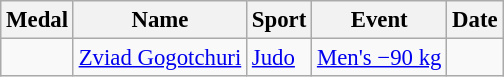<table class="wikitable sortable" style="font-size: 95%">
<tr>
<th>Medal</th>
<th>Name</th>
<th>Sport</th>
<th>Event</th>
<th>Date</th>
</tr>
<tr>
<td></td>
<td><a href='#'>Zviad Gogotchuri</a></td>
<td><a href='#'>Judo</a></td>
<td><a href='#'>Men's −90 kg</a></td>
<td></td>
</tr>
</table>
